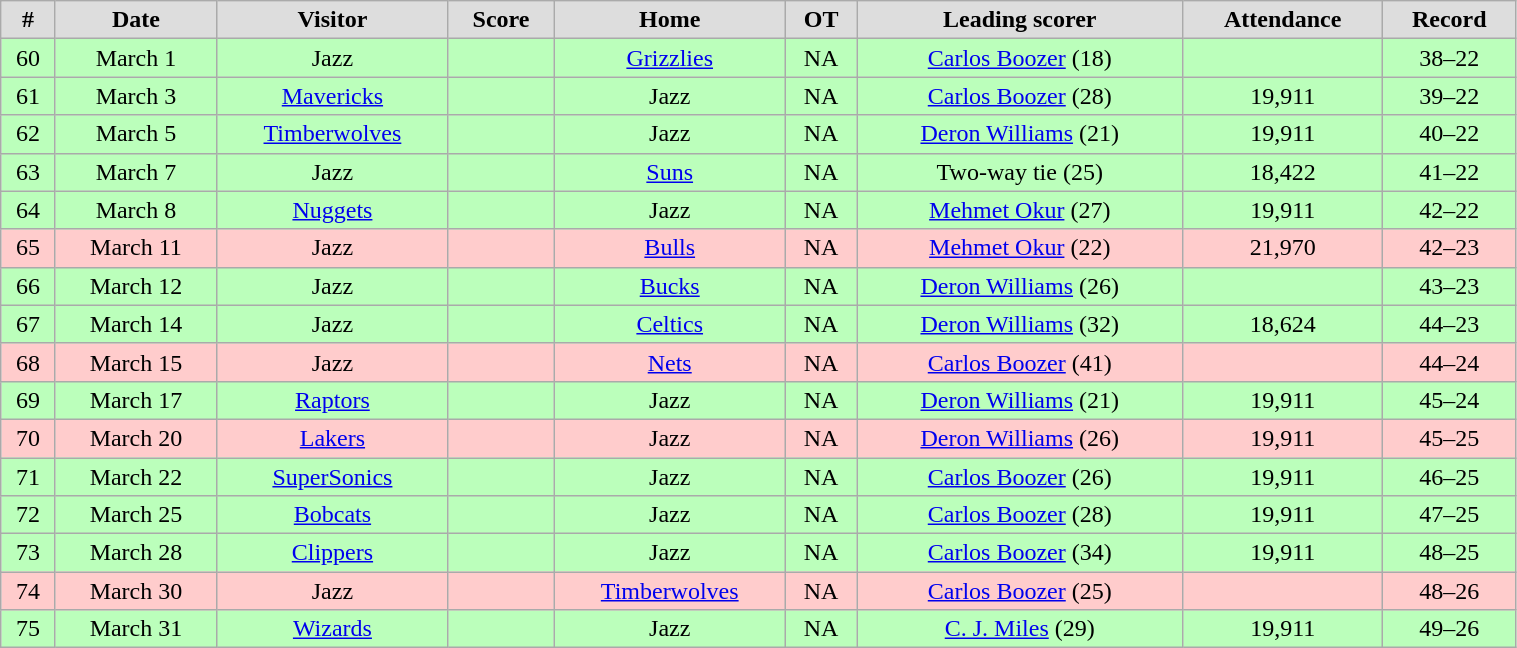<table class="wikitable" width="80%">
<tr align="center"  bgcolor="#dddddd">
<td><strong>#</strong></td>
<td><strong>Date</strong></td>
<td><strong>Visitor</strong></td>
<td><strong>Score</strong></td>
<td><strong>Home</strong></td>
<td><strong>OT</strong></td>
<td><strong>Leading scorer</strong></td>
<td><strong>Attendance</strong></td>
<td><strong>Record</strong></td>
</tr>
<tr align="center" bgcolor="#bbffbb">
<td>60</td>
<td>March 1</td>
<td>Jazz</td>
<td></td>
<td><a href='#'>Grizzlies</a></td>
<td>NA</td>
<td><a href='#'>Carlos Boozer</a> (18)</td>
<td></td>
<td>38–22</td>
</tr>
<tr align="center" bgcolor="#bbffbb">
<td>61</td>
<td>March 3</td>
<td><a href='#'>Mavericks</a></td>
<td></td>
<td>Jazz</td>
<td>NA</td>
<td><a href='#'>Carlos Boozer</a> (28)</td>
<td>19,911</td>
<td>39–22</td>
</tr>
<tr align="center" bgcolor="#bbffbb">
<td>62</td>
<td>March 5</td>
<td><a href='#'>Timberwolves</a></td>
<td></td>
<td>Jazz</td>
<td>NA</td>
<td><a href='#'>Deron Williams</a> (21)</td>
<td>19,911</td>
<td>40–22</td>
</tr>
<tr align="center" bgcolor="#bbffbb">
<td>63</td>
<td>March 7</td>
<td>Jazz</td>
<td></td>
<td><a href='#'>Suns</a></td>
<td>NA</td>
<td>Two-way tie (25)</td>
<td>18,422</td>
<td>41–22</td>
</tr>
<tr align="center" bgcolor="#bbffbb">
<td>64</td>
<td>March 8</td>
<td><a href='#'>Nuggets</a></td>
<td></td>
<td>Jazz</td>
<td>NA</td>
<td><a href='#'>Mehmet Okur</a> (27)</td>
<td>19,911</td>
<td>42–22</td>
</tr>
<tr align="center" bgcolor="#ffcccc">
<td>65</td>
<td>March 11</td>
<td>Jazz</td>
<td></td>
<td><a href='#'>Bulls</a></td>
<td>NA</td>
<td><a href='#'>Mehmet Okur</a> (22)</td>
<td>21,970</td>
<td>42–23</td>
</tr>
<tr align="center" bgcolor="#bbffbb">
<td>66</td>
<td>March 12</td>
<td>Jazz</td>
<td></td>
<td><a href='#'>Bucks</a></td>
<td>NA</td>
<td><a href='#'>Deron Williams</a> (26)</td>
<td></td>
<td>43–23</td>
</tr>
<tr align="center" bgcolor="#bbffbb">
<td>67</td>
<td>March 14</td>
<td>Jazz</td>
<td></td>
<td><a href='#'>Celtics</a></td>
<td>NA</td>
<td><a href='#'>Deron Williams</a> (32)</td>
<td>18,624</td>
<td>44–23</td>
</tr>
<tr align="center" bgcolor="#ffcccc">
<td>68</td>
<td>March 15</td>
<td>Jazz</td>
<td></td>
<td><a href='#'>Nets</a></td>
<td>NA</td>
<td><a href='#'>Carlos Boozer</a> (41)</td>
<td></td>
<td>44–24</td>
</tr>
<tr align="center" bgcolor="#bbffbb">
<td>69</td>
<td>March 17</td>
<td><a href='#'>Raptors</a></td>
<td></td>
<td>Jazz</td>
<td>NA</td>
<td><a href='#'>Deron Williams</a> (21)</td>
<td>19,911</td>
<td>45–24</td>
</tr>
<tr align="center" bgcolor="#ffcccc">
<td>70</td>
<td>March 20</td>
<td><a href='#'>Lakers</a></td>
<td></td>
<td>Jazz</td>
<td>NA</td>
<td><a href='#'>Deron Williams</a> (26)</td>
<td>19,911</td>
<td>45–25</td>
</tr>
<tr align="center" bgcolor="#bbffbb">
<td>71</td>
<td>March 22</td>
<td><a href='#'>SuperSonics</a></td>
<td></td>
<td>Jazz</td>
<td>NA</td>
<td><a href='#'>Carlos Boozer</a> (26)</td>
<td>19,911</td>
<td>46–25</td>
</tr>
<tr align="center" bgcolor="#bbffbb">
<td>72</td>
<td>March 25</td>
<td><a href='#'>Bobcats</a></td>
<td></td>
<td>Jazz</td>
<td>NA</td>
<td><a href='#'>Carlos Boozer</a> (28)</td>
<td>19,911</td>
<td>47–25</td>
</tr>
<tr align="center" bgcolor="#bbffbb">
<td>73</td>
<td>March 28</td>
<td><a href='#'>Clippers</a></td>
<td></td>
<td>Jazz</td>
<td>NA</td>
<td><a href='#'>Carlos Boozer</a> (34)</td>
<td>19,911</td>
<td>48–25</td>
</tr>
<tr align="center" bgcolor="#ffcccc">
<td>74</td>
<td>March 30</td>
<td>Jazz</td>
<td></td>
<td><a href='#'>Timberwolves</a></td>
<td>NA</td>
<td><a href='#'>Carlos Boozer</a> (25)</td>
<td></td>
<td>48–26</td>
</tr>
<tr align="center" bgcolor="#bbffbb">
<td>75</td>
<td>March 31</td>
<td><a href='#'>Wizards</a></td>
<td></td>
<td>Jazz</td>
<td>NA</td>
<td><a href='#'>C. J. Miles</a> (29)</td>
<td>19,911</td>
<td>49–26</td>
</tr>
</table>
